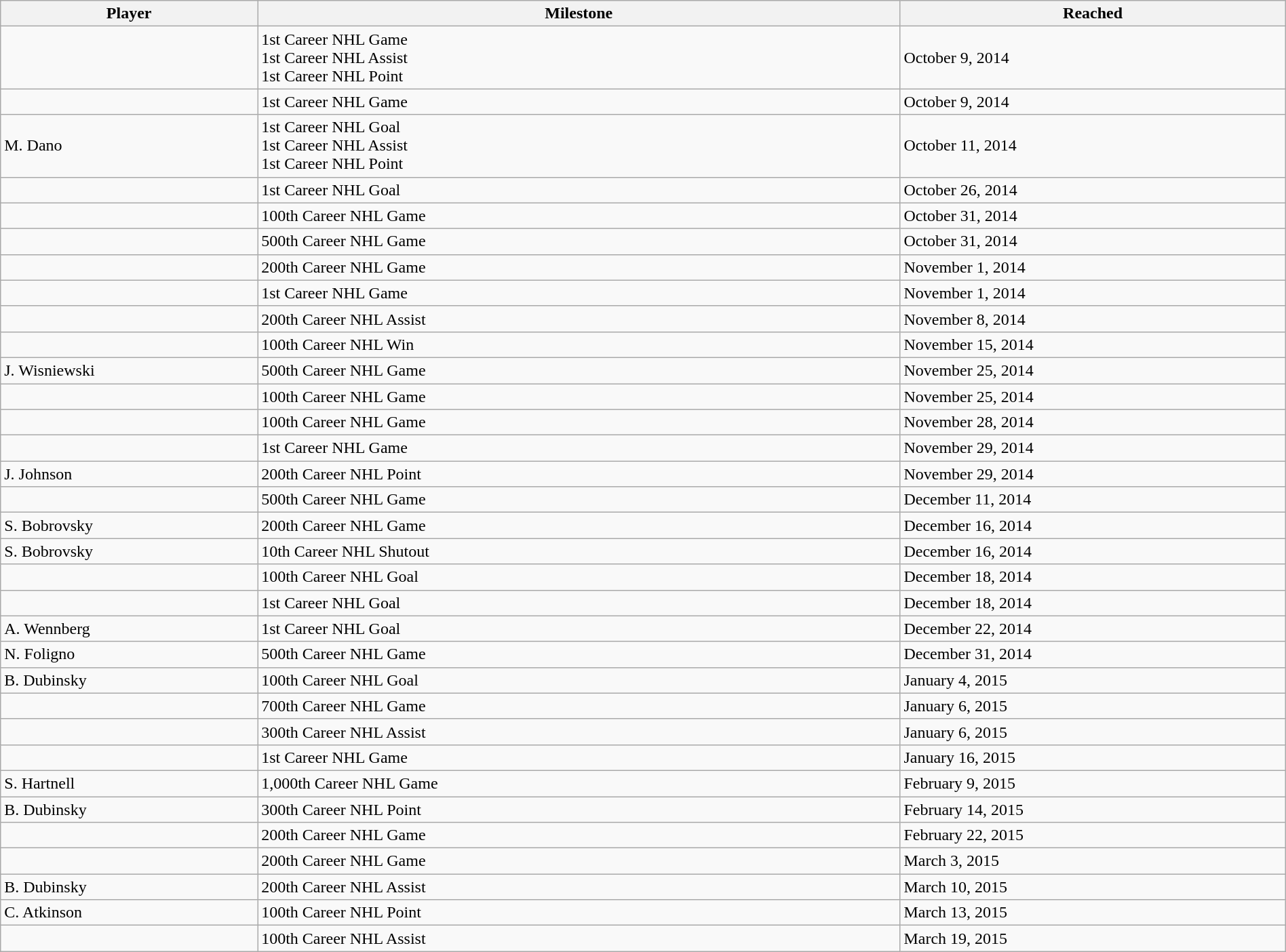<table class="wikitable sortable" style="width:100%;">
<tr align=center>
<th style="width:20%;">Player</th>
<th style="width:50%;">Milestone</th>
<th style="width:30%;" data-sort-type="date">Reached</th>
</tr>
<tr>
<td></td>
<td>1st Career NHL Game<br>1st Career NHL Assist<br>1st Career NHL Point</td>
<td>October 9, 2014</td>
</tr>
<tr>
<td></td>
<td>1st Career NHL Game</td>
<td>October 9, 2014</td>
</tr>
<tr>
<td>M. Dano</td>
<td>1st Career NHL Goal<br>1st Career NHL Assist<br>1st Career NHL Point</td>
<td>October 11, 2014</td>
</tr>
<tr>
<td></td>
<td>1st Career NHL Goal</td>
<td>October 26, 2014</td>
</tr>
<tr>
<td></td>
<td>100th Career NHL Game</td>
<td>October 31, 2014</td>
</tr>
<tr>
<td></td>
<td>500th Career NHL Game</td>
<td>October 31, 2014</td>
</tr>
<tr>
<td></td>
<td>200th Career NHL Game</td>
<td>November 1, 2014</td>
</tr>
<tr>
<td></td>
<td>1st Career NHL Game</td>
<td>November 1, 2014</td>
</tr>
<tr>
<td></td>
<td>200th Career NHL Assist</td>
<td>November 8, 2014</td>
</tr>
<tr>
<td></td>
<td>100th Career NHL Win</td>
<td>November 15, 2014</td>
</tr>
<tr>
<td>J. Wisniewski</td>
<td>500th Career NHL Game</td>
<td>November 25, 2014</td>
</tr>
<tr>
<td></td>
<td>100th Career NHL Game</td>
<td>November 25, 2014</td>
</tr>
<tr>
<td></td>
<td>100th Career NHL Game</td>
<td>November 28, 2014</td>
</tr>
<tr>
<td></td>
<td>1st Career NHL Game</td>
<td>November 29, 2014</td>
</tr>
<tr>
<td>J. Johnson</td>
<td>200th Career NHL Point</td>
<td>November 29, 2014</td>
</tr>
<tr>
<td></td>
<td>500th Career NHL Game</td>
<td>December 11, 2014</td>
</tr>
<tr>
<td>S. Bobrovsky</td>
<td>200th Career NHL Game</td>
<td>December 16, 2014</td>
</tr>
<tr>
<td>S. Bobrovsky</td>
<td>10th Career NHL Shutout</td>
<td>December 16, 2014</td>
</tr>
<tr>
<td></td>
<td>100th Career NHL Goal</td>
<td>December 18, 2014</td>
</tr>
<tr>
<td></td>
<td>1st Career NHL Goal</td>
<td>December 18, 2014</td>
</tr>
<tr>
<td>A. Wennberg</td>
<td>1st Career NHL Goal</td>
<td>December 22, 2014</td>
</tr>
<tr>
<td>N. Foligno</td>
<td>500th Career NHL Game</td>
<td>December 31, 2014</td>
</tr>
<tr>
<td>B. Dubinsky</td>
<td>100th Career NHL Goal</td>
<td>January 4, 2015</td>
</tr>
<tr>
<td></td>
<td>700th Career NHL Game</td>
<td>January 6, 2015</td>
</tr>
<tr>
<td></td>
<td>300th Career NHL Assist</td>
<td>January 6, 2015</td>
</tr>
<tr>
<td></td>
<td>1st Career NHL Game</td>
<td>January 16, 2015</td>
</tr>
<tr>
<td>S. Hartnell</td>
<td>1,000th Career NHL Game</td>
<td>February 9, 2015</td>
</tr>
<tr>
<td>B. Dubinsky</td>
<td>300th Career NHL Point</td>
<td>February 14, 2015</td>
</tr>
<tr>
<td></td>
<td>200th Career NHL Game</td>
<td>February 22, 2015</td>
</tr>
<tr>
<td></td>
<td>200th Career NHL Game</td>
<td>March 3, 2015</td>
</tr>
<tr>
<td>B. Dubinsky</td>
<td>200th Career NHL Assist</td>
<td>March 10, 2015</td>
</tr>
<tr>
<td>C. Atkinson</td>
<td>100th Career NHL Point</td>
<td>March 13, 2015</td>
</tr>
<tr>
<td></td>
<td>100th Career NHL Assist</td>
<td>March 19, 2015</td>
</tr>
</table>
